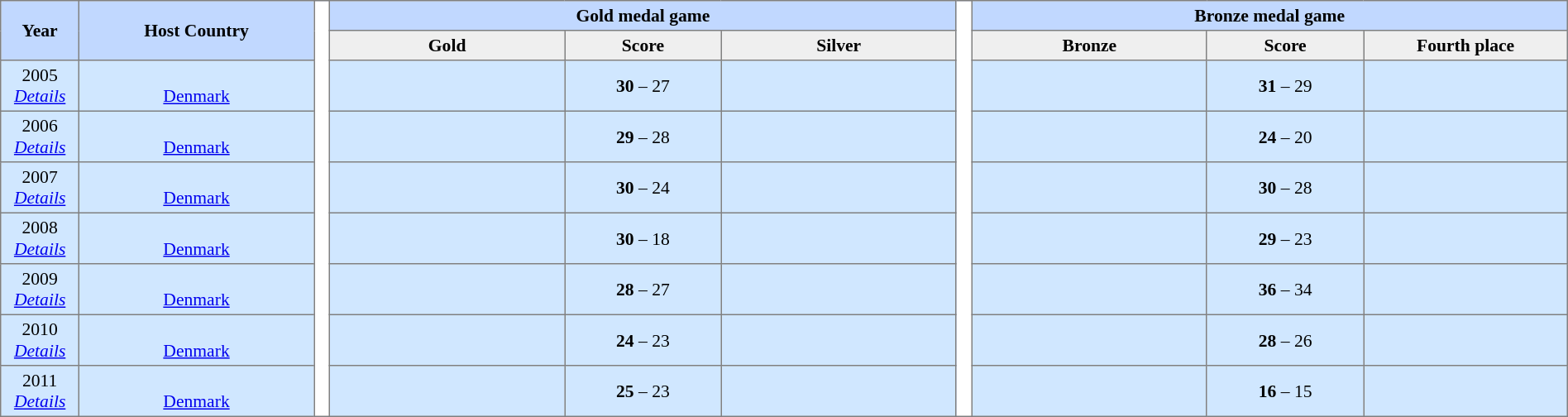<table border=1 style="border-collapse:collapse; font-size:90%;" cellpadding=3 cellspacing=0 width=100%>
<tr bgcolor=#C1D8FF>
<th rowspan=2 width=5%>Year</th>
<th rowspan=2 width=15%>Host Country</th>
<th width=1% rowspan=35 bgcolor=ffffff></th>
<th colspan=3>Gold medal game</th>
<th width=1% rowspan=35 bgcolor=ffffff></th>
<th colspan=3>Bronze medal game</th>
</tr>
<tr bgcolor=#EFEFEF>
<th width=15%>Gold</th>
<th width=10%>Score</th>
<th width=15%>Silver</th>
<th width=15%>Bronze</th>
<th width=10%>Score</th>
<th width=15%>Fourth place</th>
</tr>
<tr align=center bgcolor=#D0E7FF>
<td>2005 <br> <em><a href='#'>Details</a></em></td>
<td><br><a href='#'>Denmark</a></td>
<td><strong></strong></td>
<td><strong>30</strong> – 27</td>
<td></td>
<td></td>
<td><strong>31</strong> – 29</td>
<td></td>
</tr>
<tr align=center bgcolor=#D0E7FF>
<td>2006 <br> <em><a href='#'>Details</a></em></td>
<td><br><a href='#'>Denmark</a></td>
<td><strong></strong></td>
<td><strong>29</strong> – 28</td>
<td></td>
<td></td>
<td><strong>24</strong> – 20</td>
<td></td>
</tr>
<tr align=center bgcolor=#D0E7FF>
<td>2007 <br> <em><a href='#'>Details</a></em></td>
<td><br><a href='#'>Denmark</a></td>
<td><strong></strong></td>
<td><strong>30</strong> – 24</td>
<td></td>
<td></td>
<td><strong>30</strong> – 28</td>
<td></td>
</tr>
<tr align=center bgcolor=#D0E7FF>
<td>2008 <br> <em><a href='#'>Details</a></em></td>
<td><br><a href='#'>Denmark</a></td>
<td><strong></strong></td>
<td><strong>30</strong> – 18</td>
<td></td>
<td></td>
<td><strong>29</strong> – 23</td>
<td></td>
</tr>
<tr align=center bgcolor=#D0E7FF>
<td>2009 <br> <em><a href='#'>Details</a></em></td>
<td><br><a href='#'>Denmark</a></td>
<td><strong></strong></td>
<td><strong>28</strong> – 27</td>
<td></td>
<td></td>
<td><strong>36</strong> – 34</td>
<td></td>
</tr>
<tr align=center bgcolor=#D0E7FF>
<td>2010 <br> <em><a href='#'>Details</a></em></td>
<td><br><a href='#'>Denmark</a></td>
<td><strong></strong></td>
<td><strong>24</strong> – 23</td>
<td></td>
<td></td>
<td><strong>28</strong> – 26</td>
<td></td>
</tr>
<tr align=center bgcolor=#D0E7FF>
<td>2011 <br> <em><a href='#'>Details</a></em></td>
<td><br><a href='#'>Denmark</a></td>
<td><strong></strong></td>
<td><strong>25</strong> – 23</td>
<td></td>
<td></td>
<td><strong>16</strong> – 15</td>
<td></td>
</tr>
</table>
